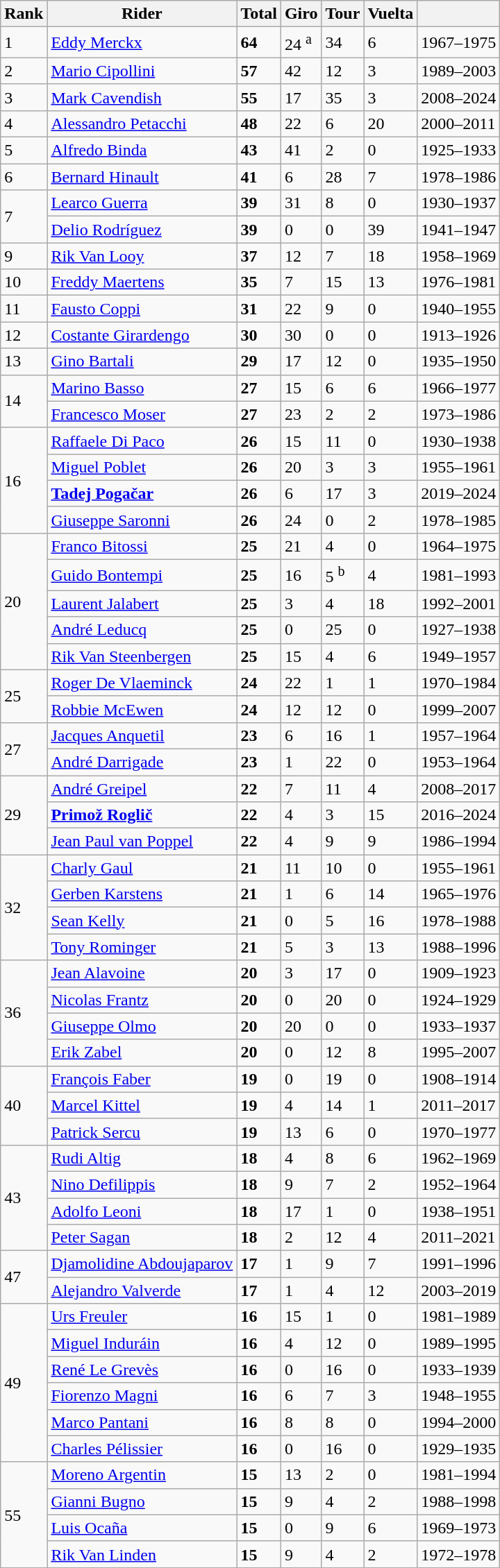<table class="wikitable sortable">
<tr>
<th>Rank</th>
<th>Rider</th>
<th>Total</th>
<th>Giro</th>
<th>Tour</th>
<th>Vuelta</th>
<th></th>
</tr>
<tr>
<td>1</td>
<td> <a href='#'>Eddy Merckx</a></td>
<td><strong>64</strong></td>
<td>24 <sup>a</sup></td>
<td>34</td>
<td>6</td>
<td>1967–1975</td>
</tr>
<tr>
<td>2</td>
<td> <a href='#'>Mario Cipollini</a></td>
<td><strong>57</strong></td>
<td>42</td>
<td>12</td>
<td>3</td>
<td>1989–2003</td>
</tr>
<tr>
<td>3</td>
<td> <a href='#'>Mark Cavendish</a></td>
<td><strong>55</strong></td>
<td>17</td>
<td>35</td>
<td>3</td>
<td>2008–2024</td>
</tr>
<tr>
<td>4</td>
<td> <a href='#'>Alessandro Petacchi</a></td>
<td><strong>48</strong></td>
<td>22</td>
<td>6</td>
<td>20</td>
<td>2000–2011</td>
</tr>
<tr>
<td>5</td>
<td> <a href='#'>Alfredo Binda</a></td>
<td><strong>43</strong></td>
<td>41</td>
<td>2</td>
<td>0</td>
<td>1925–1933</td>
</tr>
<tr>
<td>6</td>
<td> <a href='#'>Bernard Hinault</a></td>
<td><strong>41</strong></td>
<td>6</td>
<td>28</td>
<td>7</td>
<td>1978–1986</td>
</tr>
<tr>
<td rowspan=2>7</td>
<td> <a href='#'>Learco Guerra</a></td>
<td><strong>39</strong></td>
<td>31</td>
<td>8</td>
<td>0</td>
<td>1930–1937</td>
</tr>
<tr>
<td> <a href='#'>Delio Rodríguez</a></td>
<td><strong>39</strong></td>
<td>0</td>
<td>0</td>
<td>39</td>
<td>1941–1947</td>
</tr>
<tr>
<td>9</td>
<td> <a href='#'>Rik Van Looy</a></td>
<td><strong>37</strong></td>
<td>12</td>
<td>7</td>
<td>18</td>
<td>1958–1969</td>
</tr>
<tr>
<td>10</td>
<td> <a href='#'>Freddy Maertens</a></td>
<td><strong>35</strong></td>
<td>7</td>
<td>15</td>
<td>13</td>
<td>1976–1981</td>
</tr>
<tr>
<td>11</td>
<td> <a href='#'>Fausto Coppi</a></td>
<td><strong>31</strong></td>
<td>22</td>
<td>9</td>
<td>0</td>
<td>1940–1955</td>
</tr>
<tr>
<td>12</td>
<td> <a href='#'>Costante Girardengo</a></td>
<td><strong>30</strong></td>
<td>30</td>
<td>0</td>
<td>0</td>
<td>1913–1926</td>
</tr>
<tr>
<td>13</td>
<td> <a href='#'>Gino Bartali</a></td>
<td><strong>29</strong></td>
<td>17</td>
<td>12</td>
<td>0</td>
<td>1935–1950</td>
</tr>
<tr>
<td rowspan=2>14</td>
<td> <a href='#'>Marino Basso</a></td>
<td><strong>27</strong></td>
<td>15</td>
<td>6</td>
<td>6</td>
<td>1966–1977</td>
</tr>
<tr>
<td> <a href='#'>Francesco Moser</a></td>
<td><strong>27</strong></td>
<td>23</td>
<td>2</td>
<td>2</td>
<td>1973–1986</td>
</tr>
<tr>
<td rowspan="4">16</td>
<td> <a href='#'>Raffaele Di Paco</a></td>
<td><strong>26</strong></td>
<td>15</td>
<td>11</td>
<td>0</td>
<td>1930–1938</td>
</tr>
<tr>
<td> <a href='#'>Miguel Poblet</a></td>
<td><strong>26</strong></td>
<td>20</td>
<td>3</td>
<td>3</td>
<td>1955–1961</td>
</tr>
<tr>
<td> <strong><a href='#'>Tadej Pogačar</a></strong></td>
<td><strong>26</strong></td>
<td>6</td>
<td>17</td>
<td>3</td>
<td>2019–2024</td>
</tr>
<tr>
<td> <a href='#'>Giuseppe Saronni</a></td>
<td><strong>26</strong></td>
<td>24</td>
<td>0</td>
<td>2</td>
<td>1978–1985</td>
</tr>
<tr>
<td rowspan="5">20</td>
<td> <a href='#'>Franco Bitossi</a></td>
<td><strong>25</strong></td>
<td>21</td>
<td>4</td>
<td>0</td>
<td>1964–1975</td>
</tr>
<tr>
<td> <a href='#'>Guido Bontempi</a></td>
<td><strong>25</strong></td>
<td>16</td>
<td>5 <sup>b</sup></td>
<td>4</td>
<td>1981–1993</td>
</tr>
<tr>
<td> <a href='#'>Laurent Jalabert</a></td>
<td><strong>25</strong></td>
<td>3</td>
<td>4</td>
<td>18</td>
<td>1992–2001</td>
</tr>
<tr>
<td> <a href='#'>André Leducq</a></td>
<td><strong>25</strong></td>
<td>0</td>
<td>25</td>
<td>0</td>
<td>1927–1938</td>
</tr>
<tr>
<td> <a href='#'>Rik Van Steenbergen</a></td>
<td><strong>25</strong></td>
<td>15</td>
<td>4</td>
<td>6</td>
<td>1949–1957</td>
</tr>
<tr>
<td rowspan=2>25</td>
<td> <a href='#'>Roger De Vlaeminck</a></td>
<td><strong>24</strong></td>
<td>22</td>
<td>1</td>
<td>1</td>
<td>1970–1984</td>
</tr>
<tr>
<td> <a href='#'>Robbie McEwen</a></td>
<td><strong>24</strong></td>
<td>12</td>
<td>12</td>
<td>0</td>
<td>1999–2007</td>
</tr>
<tr>
<td rowspan=2>27</td>
<td> <a href='#'>Jacques Anquetil</a></td>
<td><strong>23</strong></td>
<td>6</td>
<td>16</td>
<td>1</td>
<td>1957–1964</td>
</tr>
<tr>
<td> <a href='#'>André Darrigade</a></td>
<td><strong>23</strong></td>
<td>1</td>
<td>22</td>
<td>0</td>
<td>1953–1964</td>
</tr>
<tr>
<td rowspan=3>29</td>
<td> <a href='#'>André Greipel</a></td>
<td><strong>22</strong></td>
<td>7</td>
<td>11</td>
<td>4</td>
<td>2008–2017</td>
</tr>
<tr>
<td> <strong><a href='#'>Primož Roglič</a></strong></td>
<td><strong>22</strong></td>
<td>4</td>
<td>3</td>
<td>15</td>
<td>2016–2024</td>
</tr>
<tr>
<td> <a href='#'>Jean Paul van Poppel</a></td>
<td><strong>22</strong></td>
<td>4</td>
<td>9</td>
<td>9</td>
<td>1986–1994</td>
</tr>
<tr>
<td rowspan=4>32</td>
<td> <a href='#'>Charly Gaul</a></td>
<td><strong>21</strong></td>
<td>11</td>
<td>10</td>
<td>0</td>
<td>1955–1961</td>
</tr>
<tr>
<td> <a href='#'>Gerben Karstens</a></td>
<td><strong>21</strong></td>
<td>1</td>
<td>6</td>
<td>14</td>
<td>1965–1976</td>
</tr>
<tr>
<td> <a href='#'>Sean Kelly</a></td>
<td><strong>21</strong></td>
<td>0</td>
<td>5</td>
<td>16</td>
<td>1978–1988</td>
</tr>
<tr>
<td> <a href='#'>Tony Rominger</a></td>
<td><strong>21</strong></td>
<td>5</td>
<td>3</td>
<td>13</td>
<td>1988–1996</td>
</tr>
<tr>
<td rowspan=4>36</td>
<td> <a href='#'>Jean Alavoine</a></td>
<td><strong>20</strong></td>
<td>3</td>
<td>17</td>
<td>0</td>
<td>1909–1923</td>
</tr>
<tr>
<td> <a href='#'>Nicolas Frantz</a></td>
<td><strong>20</strong></td>
<td>0</td>
<td>20</td>
<td>0</td>
<td>1924–1929</td>
</tr>
<tr>
<td> <a href='#'>Giuseppe Olmo</a></td>
<td><strong>20</strong></td>
<td>20</td>
<td>0</td>
<td>0</td>
<td>1933–1937</td>
</tr>
<tr>
<td> <a href='#'>Erik Zabel</a></td>
<td><strong>20</strong></td>
<td>0</td>
<td>12</td>
<td>8</td>
<td>1995–2007</td>
</tr>
<tr>
<td rowspan="3">40</td>
<td> <a href='#'>François Faber</a></td>
<td><strong>19</strong></td>
<td>0</td>
<td>19</td>
<td>0</td>
<td>1908–1914</td>
</tr>
<tr>
<td> <a href='#'>Marcel Kittel</a></td>
<td><strong>19</strong></td>
<td>4</td>
<td>14</td>
<td>1</td>
<td>2011–2017</td>
</tr>
<tr>
<td> <a href='#'>Patrick Sercu</a></td>
<td><strong>19</strong></td>
<td>13</td>
<td>6</td>
<td>0</td>
<td>1970–1977</td>
</tr>
<tr>
<td rowspan="4">43</td>
<td> <a href='#'>Rudi Altig</a></td>
<td><strong>18</strong></td>
<td>4</td>
<td>8</td>
<td>6</td>
<td>1962–1969</td>
</tr>
<tr>
<td> <a href='#'>Nino Defilippis</a></td>
<td><strong>18</strong></td>
<td>9</td>
<td>7</td>
<td>2</td>
<td>1952–1964</td>
</tr>
<tr>
<td> <a href='#'>Adolfo Leoni</a></td>
<td><strong>18</strong></td>
<td>17</td>
<td>1</td>
<td>0</td>
<td>1938–1951</td>
</tr>
<tr>
<td> <a href='#'>Peter Sagan</a></td>
<td><strong>18</strong></td>
<td>2</td>
<td>12</td>
<td>4</td>
<td>2011–2021</td>
</tr>
<tr>
<td rowspan="2">47</td>
<td> <a href='#'>Djamolidine Abdoujaparov</a></td>
<td><strong>17</strong></td>
<td>1</td>
<td>9</td>
<td>7</td>
<td>1991–1996</td>
</tr>
<tr>
<td> <a href='#'>Alejandro Valverde</a></td>
<td><strong>17</strong></td>
<td>1</td>
<td>4</td>
<td>12</td>
<td>2003–2019</td>
</tr>
<tr>
<td rowspan="6">49</td>
<td> <a href='#'>Urs Freuler</a></td>
<td><strong>16</strong></td>
<td>15</td>
<td>1</td>
<td>0</td>
<td>1981–1989</td>
</tr>
<tr>
<td> <a href='#'>Miguel Induráin</a></td>
<td><strong>16</strong></td>
<td>4</td>
<td>12</td>
<td>0</td>
<td>1989–1995</td>
</tr>
<tr>
<td> <a href='#'>René Le Grevès</a></td>
<td><strong>16</strong></td>
<td>0</td>
<td>16</td>
<td>0</td>
<td>1933–1939</td>
</tr>
<tr>
<td> <a href='#'>Fiorenzo Magni</a></td>
<td><strong>16</strong></td>
<td>6</td>
<td>7</td>
<td>3</td>
<td>1948–1955</td>
</tr>
<tr>
<td> <a href='#'>Marco Pantani</a></td>
<td><strong>16</strong></td>
<td>8</td>
<td>8</td>
<td>0</td>
<td>1994–2000</td>
</tr>
<tr>
<td> <a href='#'>Charles Pélissier</a></td>
<td><strong>16</strong></td>
<td>0</td>
<td>16</td>
<td>0</td>
<td>1929–1935</td>
</tr>
<tr>
<td rowspan="4">55</td>
<td> <a href='#'>Moreno Argentin</a></td>
<td><strong>15</strong></td>
<td>13</td>
<td>2</td>
<td>0</td>
<td>1981–1994</td>
</tr>
<tr>
<td> <a href='#'>Gianni Bugno</a></td>
<td><strong>15</strong></td>
<td>9</td>
<td>4</td>
<td>2</td>
<td>1988–1998</td>
</tr>
<tr>
<td> <a href='#'>Luis Ocaña</a></td>
<td><strong>15</strong></td>
<td>0</td>
<td>9</td>
<td>6</td>
<td>1969–1973</td>
</tr>
<tr>
<td> <a href='#'>Rik Van Linden</a></td>
<td><strong>15</strong></td>
<td>9</td>
<td>4</td>
<td>2</td>
<td>1972–1978</td>
</tr>
</table>
